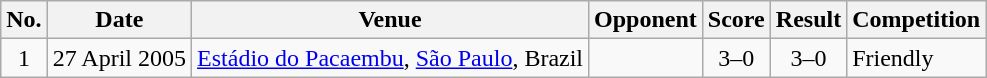<table class="wikitable sortable">
<tr>
<th scope="col">No.</th>
<th scope="col">Date</th>
<th scope="col">Venue</th>
<th scope="col">Opponent</th>
<th scope="col">Score</th>
<th scope="col">Result</th>
<th scope="col">Competition</th>
</tr>
<tr>
<td align="center">1</td>
<td>27 April 2005</td>
<td><a href='#'>Estádio do Pacaembu</a>, <a href='#'>São Paulo</a>, Brazil</td>
<td></td>
<td align="center">3–0</td>
<td align="center">3–0</td>
<td>Friendly</td>
</tr>
</table>
